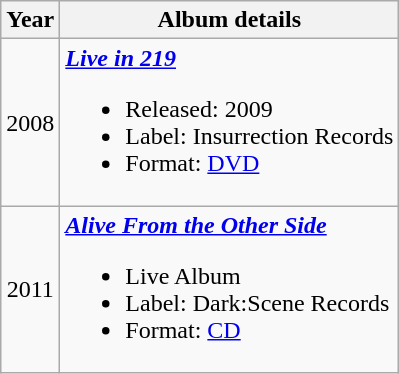<table class ="wikitable">
<tr>
<th>Year</th>
<th>Album details</th>
</tr>
<tr>
<td align="center" rowspan="1">2008</td>
<td><strong><em><a href='#'>Live in 219</a></em></strong><br><ul><li>Released: 2009</li><li>Label: Insurrection Records</li><li>Format: <a href='#'>DVD</a></li></ul></td>
</tr>
<tr>
<td align="center" rowspan="1">2011</td>
<td><strong><em><a href='#'>Alive From the Other Side</a></em></strong><br><ul><li>Live Album</li><li>Label: Dark:Scene Records</li><li>Format: <a href='#'>CD</a></li></ul></td>
</tr>
</table>
